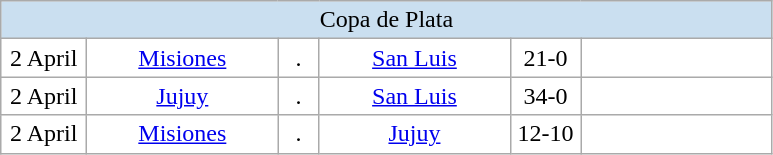<table class="wikitable" style="text-align:center">
<tr style="background:#cadff0;">
<td style="text-align:center;" colspan="6">Copa de Plata</td>
</tr>
<tr style="background:#fff;">
<td width=50>2 April</td>
<td width=120><a href='#'>Misiones</a></td>
<td width=20>.</td>
<td width=120><a href='#'>San Luis</a></td>
<td width=40>21-0</td>
<td width=120></td>
</tr>
<tr style="background:#fff;">
<td width=50>2 April</td>
<td width=120><a href='#'>Jujuy</a></td>
<td width=20>.</td>
<td width=120><a href='#'>San Luis</a></td>
<td width=40>34-0</td>
<td width=120></td>
</tr>
<tr style="background:#fff;">
<td width=50>2 April</td>
<td width=120><a href='#'>Misiones</a></td>
<td width=20>.</td>
<td width=120><a href='#'>Jujuy</a></td>
<td width=40>12-10</td>
<td width=120></td>
</tr>
</table>
